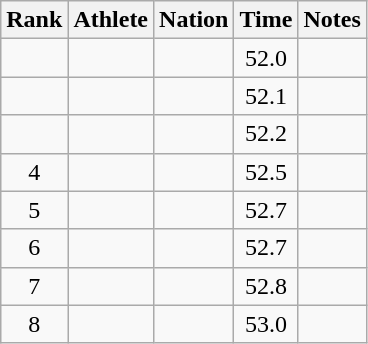<table class="wikitable sortable" style="text-align:center">
<tr>
<th>Rank</th>
<th>Athlete</th>
<th>Nation</th>
<th>Time</th>
<th>Notes</th>
</tr>
<tr>
<td></td>
<td align=left></td>
<td align=left></td>
<td>52.0</td>
<td></td>
</tr>
<tr>
<td></td>
<td align=left></td>
<td align=left></td>
<td>52.1</td>
<td></td>
</tr>
<tr>
<td></td>
<td align=left></td>
<td align=left></td>
<td>52.2</td>
<td></td>
</tr>
<tr>
<td>4</td>
<td align=left></td>
<td align=left></td>
<td>52.5</td>
<td></td>
</tr>
<tr>
<td>5</td>
<td align=left></td>
<td align=left></td>
<td>52.7</td>
<td></td>
</tr>
<tr>
<td>6</td>
<td align=left></td>
<td align=left></td>
<td>52.7</td>
<td></td>
</tr>
<tr>
<td>7</td>
<td align=left></td>
<td align=left></td>
<td>52.8</td>
<td></td>
</tr>
<tr>
<td>8</td>
<td align=left></td>
<td align=left></td>
<td>53.0</td>
<td></td>
</tr>
</table>
